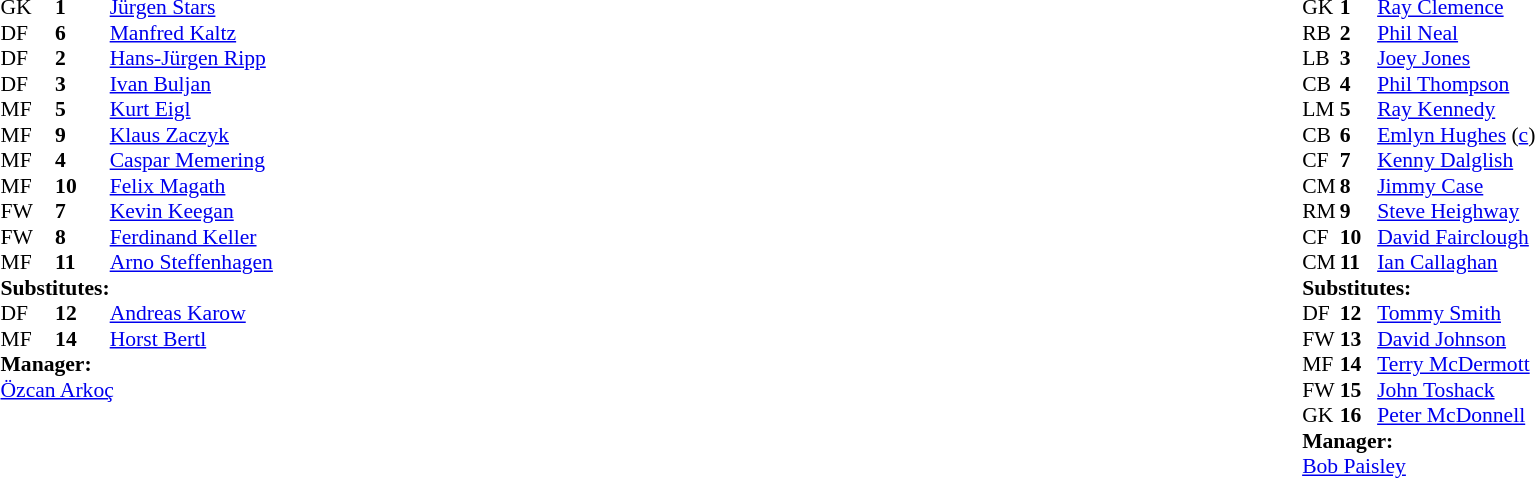<table width="100%">
<tr>
<td valign="top" width="50%"><br><table style="font-size:90%" cellspacing="0" cellpadding="0">
<tr>
<th width=25></th>
<th width=25></th>
</tr>
<tr>
<td>GK</td>
<td><strong>1</strong></td>
<td> <a href='#'>Jürgen Stars</a></td>
</tr>
<tr>
<td>DF</td>
<td><strong>6</strong></td>
<td> <a href='#'>Manfred Kaltz</a></td>
<td></td>
<td></td>
</tr>
<tr>
<td>DF</td>
<td><strong>2</strong></td>
<td> <a href='#'>Hans-Jürgen Ripp</a></td>
</tr>
<tr>
<td>DF</td>
<td><strong>3</strong></td>
<td> <a href='#'>Ivan Buljan</a></td>
</tr>
<tr>
<td>MF</td>
<td><strong>5</strong></td>
<td> <a href='#'>Kurt Eigl</a></td>
</tr>
<tr>
<td>MF</td>
<td><strong>9</strong></td>
<td> <a href='#'>Klaus Zaczyk</a></td>
</tr>
<tr>
<td>MF</td>
<td><strong>4</strong></td>
<td> <a href='#'>Caspar Memering</a></td>
</tr>
<tr>
<td>MF</td>
<td><strong>10</strong></td>
<td> <a href='#'>Felix Magath</a></td>
<td></td>
<td></td>
</tr>
<tr>
<td>FW</td>
<td><strong>7</strong></td>
<td> <a href='#'>Kevin Keegan</a></td>
</tr>
<tr>
<td>FW</td>
<td><strong>8</strong></td>
<td> <a href='#'>Ferdinand Keller</a></td>
</tr>
<tr>
<td>MF</td>
<td><strong>11</strong></td>
<td> <a href='#'>Arno Steffenhagen</a></td>
</tr>
<tr>
<td colspan=2><strong>Substitutes:</strong></td>
</tr>
<tr>
<td>DF</td>
<td><strong>12</strong></td>
<td> <a href='#'>Andreas Karow</a></td>
<td></td>
<td></td>
</tr>
<tr>
<td>MF</td>
<td><strong>14</strong></td>
<td> <a href='#'>Horst Bertl</a></td>
<td></td>
<td></td>
</tr>
<tr>
<td colspan=3><strong>Manager:</strong></td>
</tr>
<tr>
<td colspan=4> <a href='#'>Özcan Arkoç</a></td>
</tr>
</table>
</td>
<td valign="top"></td>
<td valign="top" width="50%"><br><table style="font-size: 90%" cellspacing="0" cellpadding="0" align=center>
<tr>
<th width=25></th>
<th width=25></th>
</tr>
<tr>
<td>GK</td>
<td><strong>1</strong></td>
<td> <a href='#'>Ray Clemence</a></td>
</tr>
<tr>
<td>RB</td>
<td><strong>2</strong></td>
<td> <a href='#'>Phil Neal</a></td>
</tr>
<tr>
<td>LB</td>
<td><strong>3</strong></td>
<td> <a href='#'>Joey Jones</a></td>
<td></td>
<td></td>
</tr>
<tr>
<td>CB</td>
<td><strong>4</strong></td>
<td> <a href='#'>Phil Thompson</a></td>
</tr>
<tr>
<td>LM</td>
<td><strong>5</strong></td>
<td> <a href='#'>Ray Kennedy</a></td>
</tr>
<tr>
<td>CB</td>
<td><strong>6</strong></td>
<td> <a href='#'>Emlyn Hughes</a> (<a href='#'>c</a>)</td>
</tr>
<tr>
<td>CF</td>
<td><strong>7</strong></td>
<td> <a href='#'>Kenny Dalglish</a></td>
</tr>
<tr>
<td>CM</td>
<td><strong>8</strong></td>
<td> <a href='#'>Jimmy Case</a></td>
<td></td>
<td></td>
</tr>
<tr>
<td>RM</td>
<td><strong>9</strong></td>
<td> <a href='#'>Steve Heighway</a></td>
</tr>
<tr>
<td>CF</td>
<td><strong>10</strong></td>
<td> <a href='#'>David Fairclough</a></td>
</tr>
<tr>
<td>CM</td>
<td><strong>11</strong></td>
<td> <a href='#'>Ian Callaghan</a></td>
</tr>
<tr>
<td colspan=3><strong>Substitutes:</strong></td>
</tr>
<tr>
<td>DF</td>
<td><strong>12</strong></td>
<td> <a href='#'>Tommy Smith</a></td>
<td></td>
<td></td>
</tr>
<tr>
<td>FW</td>
<td><strong>13</strong></td>
<td> <a href='#'>David Johnson</a></td>
<td></td>
<td></td>
</tr>
<tr>
<td>MF</td>
<td><strong>14</strong></td>
<td> <a href='#'>Terry McDermott</a></td>
</tr>
<tr>
<td>FW</td>
<td><strong>15</strong></td>
<td> <a href='#'>John Toshack</a></td>
</tr>
<tr>
<td>GK</td>
<td><strong>16</strong></td>
<td> <a href='#'>Peter McDonnell</a></td>
</tr>
<tr>
<td colspan=3><strong>Manager:</strong></td>
</tr>
<tr>
<td colspan=4> <a href='#'>Bob Paisley</a></td>
</tr>
</table>
</td>
</tr>
</table>
